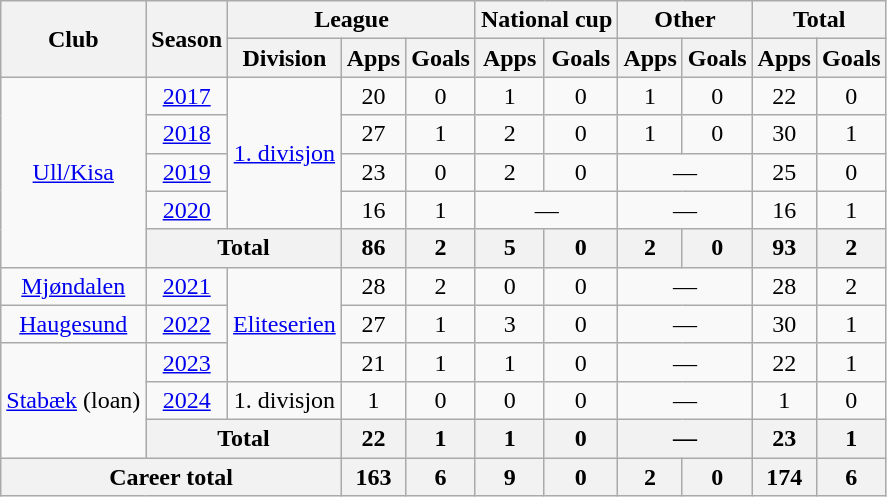<table class="wikitable" style="text-align: center;">
<tr>
<th rowspan="2">Club</th>
<th rowspan="2">Season</th>
<th colspan="3">League</th>
<th colspan="2">National cup</th>
<th colspan="2">Other</th>
<th colspan="2">Total</th>
</tr>
<tr>
<th>Division</th>
<th>Apps</th>
<th>Goals</th>
<th>Apps</th>
<th>Goals</th>
<th>Apps</th>
<th>Goals</th>
<th>Apps</th>
<th>Goals</th>
</tr>
<tr>
<td rowspan="5"><a href='#'>Ull/Kisa</a></td>
<td><a href='#'>2017</a></td>
<td rowspan="4"><a href='#'>1. divisjon</a></td>
<td>20</td>
<td>0</td>
<td>1</td>
<td>0</td>
<td>1</td>
<td>0</td>
<td>22</td>
<td>0</td>
</tr>
<tr>
<td><a href='#'>2018</a></td>
<td>27</td>
<td>1</td>
<td>2</td>
<td>0</td>
<td>1</td>
<td>0</td>
<td>30</td>
<td>1</td>
</tr>
<tr>
<td><a href='#'>2019</a></td>
<td>23</td>
<td>0</td>
<td>2</td>
<td>0</td>
<td colspan="2">—</td>
<td>25</td>
<td>0</td>
</tr>
<tr>
<td><a href='#'>2020</a></td>
<td>16</td>
<td>1</td>
<td colspan="2">—</td>
<td colspan="2">—</td>
<td>16</td>
<td>1</td>
</tr>
<tr>
<th colspan="2">Total</th>
<th>86</th>
<th>2</th>
<th>5</th>
<th>0</th>
<th>2</th>
<th>0</th>
<th>93</th>
<th>2</th>
</tr>
<tr>
<td><a href='#'>Mjøndalen</a></td>
<td><a href='#'>2021</a></td>
<td rowspan="3"><a href='#'>Eliteserien</a></td>
<td>28</td>
<td>2</td>
<td>0</td>
<td>0</td>
<td colspan="2">—</td>
<td>28</td>
<td>2</td>
</tr>
<tr>
<td><a href='#'>Haugesund</a></td>
<td><a href='#'>2022</a></td>
<td>27</td>
<td>1</td>
<td>3</td>
<td>0</td>
<td colspan="2">—</td>
<td>30</td>
<td>1</td>
</tr>
<tr>
<td rowspan="3"><a href='#'>Stabæk</a> (loan)</td>
<td><a href='#'>2023</a></td>
<td>21</td>
<td>1</td>
<td>1</td>
<td>0</td>
<td colspan="2">—</td>
<td>22</td>
<td>1</td>
</tr>
<tr>
<td><a href='#'>2024</a></td>
<td>1. divisjon</td>
<td>1</td>
<td>0</td>
<td>0</td>
<td>0</td>
<td colspan="2">—</td>
<td>1</td>
<td>0</td>
</tr>
<tr>
<th colspan="2">Total</th>
<th>22</th>
<th>1</th>
<th>1</th>
<th>0</th>
<th colspan="2">—</th>
<th>23</th>
<th>1</th>
</tr>
<tr>
<th colspan="3">Career total</th>
<th>163</th>
<th>6</th>
<th>9</th>
<th>0</th>
<th>2</th>
<th>0</th>
<th>174</th>
<th>6</th>
</tr>
</table>
